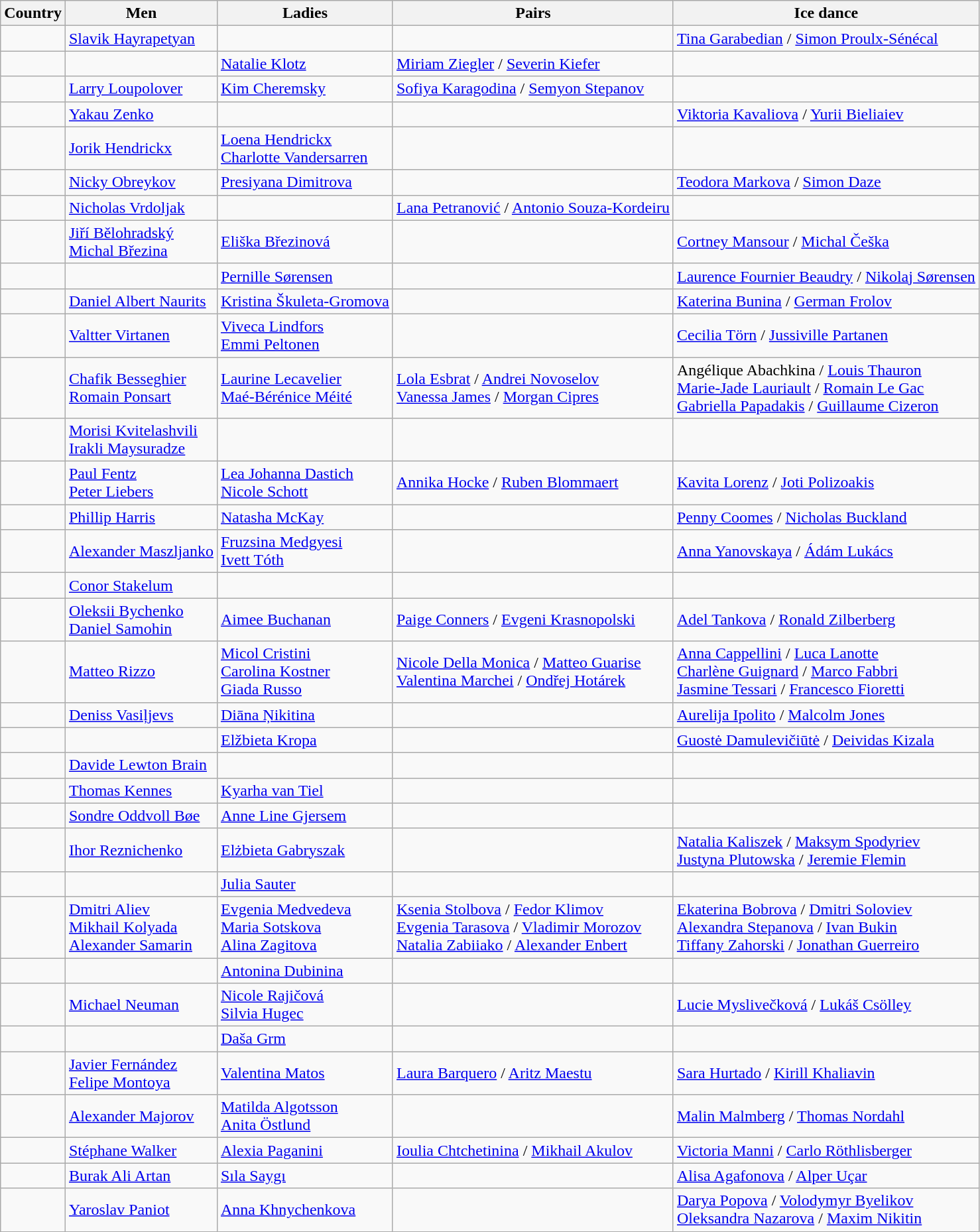<table class="wikitable">
<tr>
<th>Country</th>
<th>Men</th>
<th>Ladies</th>
<th>Pairs</th>
<th>Ice dance</th>
</tr>
<tr valign="top">
<td></td>
<td><a href='#'>Slavik Hayrapetyan</a></td>
<td></td>
<td></td>
<td><a href='#'>Tina Garabedian</a> / <a href='#'>Simon Proulx-Sénécal</a></td>
</tr>
<tr valign="top">
<td></td>
<td></td>
<td><a href='#'>Natalie Klotz</a></td>
<td><a href='#'>Miriam Ziegler</a> / <a href='#'>Severin Kiefer</a></td>
<td></td>
</tr>
<tr>
<td></td>
<td><a href='#'>Larry Loupolover</a></td>
<td><a href='#'>Kim Cheremsky</a></td>
<td><a href='#'>Sofiya Karagodina</a> / <a href='#'>Semyon Stepanov</a></td>
<td></td>
</tr>
<tr>
<td></td>
<td><a href='#'>Yakau Zenko</a></td>
<td></td>
<td></td>
<td><a href='#'>Viktoria Kavaliova</a> / <a href='#'>Yurii Bieliaiev</a></td>
</tr>
<tr>
<td></td>
<td><a href='#'>Jorik Hendrickx</a></td>
<td><a href='#'>Loena Hendrickx</a> <br> <a href='#'>Charlotte Vandersarren</a></td>
<td></td>
<td></td>
</tr>
<tr>
<td></td>
<td><a href='#'>Nicky Obreykov</a></td>
<td><a href='#'>Presiyana Dimitrova</a></td>
<td></td>
<td><a href='#'>Teodora Markova</a> / <a href='#'>Simon Daze</a></td>
</tr>
<tr>
<td></td>
<td><a href='#'>Nicholas Vrdoljak</a></td>
<td></td>
<td><a href='#'>Lana Petranović</a> / <a href='#'>Antonio Souza-Kordeiru</a></td>
<td></td>
</tr>
<tr>
<td></td>
<td><a href='#'>Jiří Bělohradský</a> <br><a href='#'>Michal Březina</a></td>
<td><a href='#'>Eliška Březinová</a></td>
<td></td>
<td><a href='#'>Cortney Mansour</a> / <a href='#'>Michal Češka</a></td>
</tr>
<tr>
<td></td>
<td></td>
<td><a href='#'>Pernille Sørensen</a></td>
<td></td>
<td><a href='#'>Laurence Fournier Beaudry</a> / <a href='#'>Nikolaj Sørensen</a></td>
</tr>
<tr>
<td></td>
<td><a href='#'>Daniel Albert Naurits</a></td>
<td><a href='#'>Kristina Škuleta-Gromova</a></td>
<td></td>
<td><a href='#'>Katerina Bunina</a> / <a href='#'>German Frolov</a></td>
</tr>
<tr>
<td></td>
<td><a href='#'>Valtter Virtanen</a></td>
<td><a href='#'>Viveca Lindfors</a> <br><a href='#'>Emmi Peltonen</a></td>
<td></td>
<td><a href='#'>Cecilia Törn</a> / <a href='#'>Jussiville Partanen</a></td>
</tr>
<tr>
<td></td>
<td><a href='#'>Chafik Besseghier</a> <br> <a href='#'>Romain Ponsart</a></td>
<td><a href='#'>Laurine Lecavelier</a> <br> <a href='#'>Maé-Bérénice Méité</a></td>
<td><a href='#'>Lola Esbrat</a> / <a href='#'>Andrei Novoselov</a> <br> <a href='#'>Vanessa James</a> / <a href='#'>Morgan Cipres</a></td>
<td>Angélique Abachkina / <a href='#'>Louis Thauron</a> <br> <a href='#'>Marie-Jade Lauriault</a> / <a href='#'>Romain Le Gac</a> <br> <a href='#'>Gabriella Papadakis</a> / <a href='#'>Guillaume Cizeron</a></td>
</tr>
<tr>
<td></td>
<td><a href='#'>Morisi Kvitelashvili</a> <br> <a href='#'>Irakli Maysuradze</a></td>
<td></td>
<td></td>
<td></td>
</tr>
<tr>
<td></td>
<td><a href='#'>Paul Fentz</a> <br> <a href='#'>Peter Liebers</a></td>
<td><a href='#'>Lea Johanna Dastich</a> <br> <a href='#'>Nicole Schott</a></td>
<td><a href='#'>Annika Hocke</a> / <a href='#'>Ruben Blommaert</a></td>
<td><a href='#'>Kavita Lorenz</a> / <a href='#'>Joti Polizoakis</a></td>
</tr>
<tr>
<td></td>
<td><a href='#'>Phillip Harris</a></td>
<td><a href='#'>Natasha McKay</a></td>
<td></td>
<td><a href='#'>Penny Coomes</a> / <a href='#'>Nicholas Buckland</a></td>
</tr>
<tr>
<td></td>
<td><a href='#'>Alexander Maszljanko</a></td>
<td><a href='#'>Fruzsina Medgyesi</a> <br> <a href='#'>Ivett Tóth</a></td>
<td></td>
<td><a href='#'>Anna Yanovskaya</a> / <a href='#'>Ádám Lukács</a></td>
</tr>
<tr>
<td></td>
<td><a href='#'>Conor Stakelum</a></td>
<td></td>
<td></td>
<td></td>
</tr>
<tr>
<td></td>
<td><a href='#'>Oleksii Bychenko</a> <br> <a href='#'>Daniel Samohin</a></td>
<td><a href='#'>Aimee Buchanan</a></td>
<td><a href='#'>Paige Conners</a> / <a href='#'>Evgeni Krasnopolski</a></td>
<td><a href='#'>Adel Tankova</a> / <a href='#'>Ronald Zilberberg</a></td>
</tr>
<tr>
<td></td>
<td><a href='#'>Matteo Rizzo</a></td>
<td><a href='#'>Micol Cristini</a> <br> <a href='#'>Carolina Kostner</a> <br> <a href='#'>Giada Russo</a></td>
<td><a href='#'>Nicole Della Monica</a> / <a href='#'>Matteo Guarise</a> <br> <a href='#'>Valentina Marchei</a> / <a href='#'>Ondřej Hotárek</a></td>
<td><a href='#'>Anna Cappellini</a> / <a href='#'>Luca Lanotte</a> <br> <a href='#'>Charlène Guignard</a> / <a href='#'>Marco Fabbri</a> <br> <a href='#'>Jasmine Tessari</a> / <a href='#'>Francesco Fioretti</a></td>
</tr>
<tr>
<td></td>
<td><a href='#'>Deniss Vasiļjevs</a></td>
<td><a href='#'>Diāna Ņikitina</a></td>
<td></td>
<td><a href='#'>Aurelija Ipolito</a> / <a href='#'>Malcolm Jones</a></td>
</tr>
<tr>
<td></td>
<td></td>
<td><a href='#'>Elžbieta Kropa</a></td>
<td></td>
<td><a href='#'>Guostė Damulevičiūtė</a> / <a href='#'>Deividas Kizala</a></td>
</tr>
<tr>
<td></td>
<td><a href='#'>Davide Lewton Brain</a></td>
<td></td>
<td></td>
<td></td>
</tr>
<tr>
<td></td>
<td><a href='#'>Thomas Kennes</a></td>
<td><a href='#'>Kyarha van Tiel</a></td>
<td></td>
<td></td>
</tr>
<tr>
<td></td>
<td><a href='#'>Sondre Oddvoll Bøe</a></td>
<td><a href='#'>Anne Line Gjersem</a></td>
<td></td>
<td></td>
</tr>
<tr>
<td> </td>
<td><a href='#'>Ihor Reznichenko</a></td>
<td><a href='#'>Elżbieta Gabryszak</a></td>
<td></td>
<td><a href='#'>Natalia Kaliszek</a> / <a href='#'>Maksym Spodyriev</a> <br><a href='#'>Justyna Plutowska</a> / <a href='#'>Jeremie Flemin</a></td>
</tr>
<tr>
<td></td>
<td></td>
<td><a href='#'>Julia Sauter</a></td>
<td></td>
<td></td>
</tr>
<tr>
<td></td>
<td><a href='#'>Dmitri Aliev</a> <br> <a href='#'>Mikhail Kolyada</a>  <br> <a href='#'>Alexander Samarin</a></td>
<td><a href='#'>Evgenia Medvedeva</a> <br> <a href='#'>Maria Sotskova</a> <br> <a href='#'>Alina Zagitova</a></td>
<td><a href='#'>Ksenia Stolbova</a> / <a href='#'>Fedor Klimov</a> <br> <a href='#'>Evgenia Tarasova</a> / <a href='#'>Vladimir Morozov</a> <br> <a href='#'>Natalia Zabiiako</a> / <a href='#'>Alexander Enbert</a></td>
<td><a href='#'>Ekaterina Bobrova</a> / <a href='#'>Dmitri Soloviev</a> <br> <a href='#'>Alexandra Stepanova</a> / <a href='#'>Ivan Bukin</a> <br><a href='#'>Tiffany Zahorski</a> / <a href='#'>Jonathan Guerreiro</a></td>
</tr>
<tr>
<td></td>
<td></td>
<td><a href='#'>Antonina Dubinina</a></td>
<td></td>
<td></td>
</tr>
<tr>
<td></td>
<td><a href='#'>Michael Neuman</a></td>
<td><a href='#'>Nicole Rajičová</a> <br> <a href='#'>Silvia Hugec</a></td>
<td></td>
<td><a href='#'>Lucie Myslivečková</a> / <a href='#'>Lukáš Csölley</a></td>
</tr>
<tr>
<td></td>
<td></td>
<td><a href='#'>Daša Grm</a></td>
<td></td>
<td></td>
</tr>
<tr>
<td></td>
<td><a href='#'>Javier Fernández</a> <br> <a href='#'>Felipe Montoya</a></td>
<td><a href='#'>Valentina Matos</a></td>
<td><a href='#'>Laura Barquero</a> / <a href='#'>Aritz Maestu</a></td>
<td><a href='#'>Sara Hurtado</a> / <a href='#'>Kirill Khaliavin</a></td>
</tr>
<tr>
<td></td>
<td><a href='#'>Alexander Majorov</a></td>
<td><a href='#'>Matilda Algotsson</a> <br><a href='#'>Anita Östlund</a></td>
<td></td>
<td><a href='#'>Malin Malmberg</a> / <a href='#'>Thomas Nordahl</a></td>
</tr>
<tr>
<td></td>
<td><a href='#'>Stéphane Walker</a></td>
<td><a href='#'>Alexia Paganini</a></td>
<td><a href='#'>Ioulia Chtchetinina</a> / <a href='#'>Mikhail Akulov</a></td>
<td><a href='#'>Victoria Manni</a> / <a href='#'>Carlo Röthlisberger</a></td>
</tr>
<tr>
<td></td>
<td><a href='#'>Burak Ali Artan</a></td>
<td><a href='#'>Sıla Saygı</a></td>
<td></td>
<td><a href='#'>Alisa Agafonova</a> / <a href='#'>Alper Uçar</a></td>
</tr>
<tr>
<td></td>
<td><a href='#'>Yaroslav Paniot</a></td>
<td><a href='#'>Anna Khnychenkova</a></td>
<td></td>
<td><a href='#'>Darya Popova</a> / <a href='#'>Volodymyr Byelikov</a> <br> <a href='#'>Oleksandra Nazarova</a> / <a href='#'>Maxim Nikitin</a></td>
</tr>
</table>
